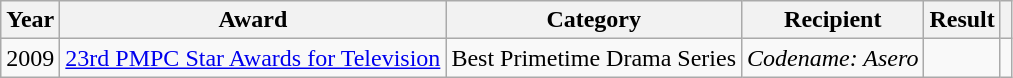<table class="wikitable">
<tr>
<th>Year</th>
<th>Award</th>
<th>Category</th>
<th>Recipient</th>
<th>Result</th>
<th></th>
</tr>
<tr>
<td>2009</td>
<td><a href='#'>23rd PMPC Star Awards for Television</a></td>
<td>Best Primetime Drama Series</td>
<td><em>Codename: Asero</em></td>
<td></td>
<td></td>
</tr>
</table>
